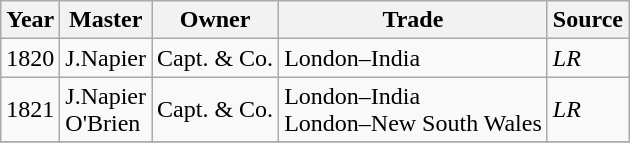<table class=" wikitable">
<tr>
<th>Year</th>
<th>Master</th>
<th>Owner</th>
<th>Trade</th>
<th>Source</th>
</tr>
<tr>
<td>1820</td>
<td>J.Napier</td>
<td>Capt. & Co.</td>
<td>London–India</td>
<td><em>LR</em></td>
</tr>
<tr>
<td>1821</td>
<td>J.Napier<br>O'Brien</td>
<td>Capt. & Co.</td>
<td>London–India<br>London–New South Wales</td>
<td><em>LR</em></td>
</tr>
<tr>
</tr>
</table>
